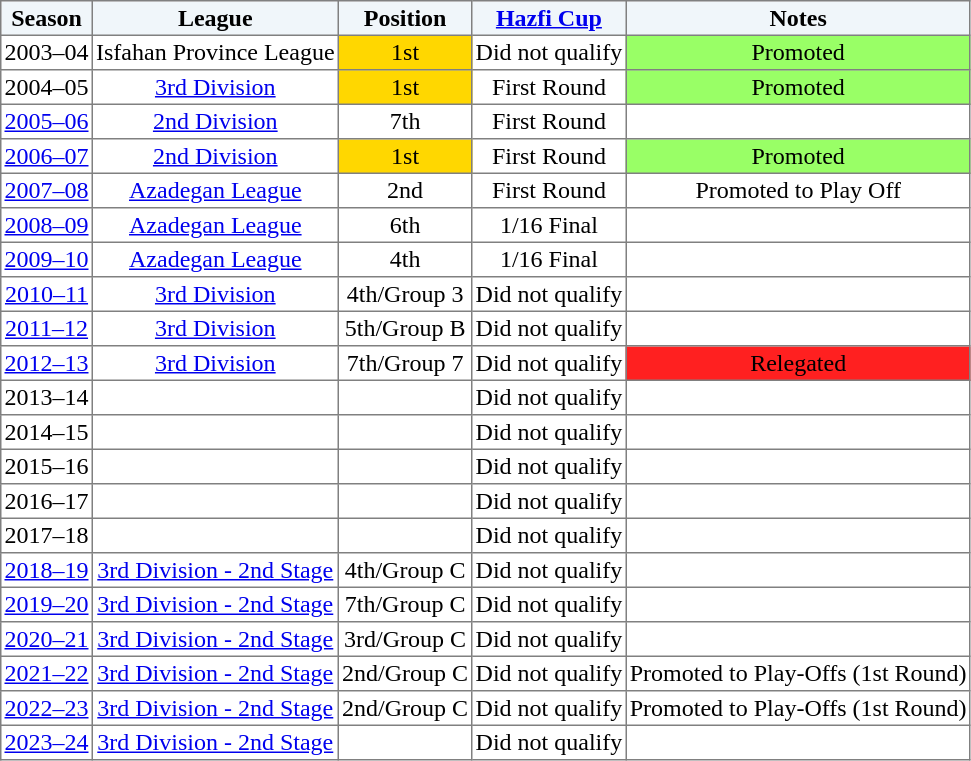<table border="1" cellpadding="2" style="border-collapse:collapse; text-align:center; font-size:normal;">
<tr style="background:#f0f6fa;">
<th>Season</th>
<th>League</th>
<th>Position</th>
<th><a href='#'>Hazfi Cup</a></th>
<th>Notes</th>
</tr>
<tr>
<td Isfahan Province League 2003–2004>2003–04</td>
<td>Isfahan Province League</td>
<td bgcolor=gold>1st</td>
<td>Did not qualify</td>
<td bgcolor=99FF66>Promoted</td>
</tr>
<tr>
<td Iran Football's 3rd Division 2004–2005>2004–05</td>
<td><a href='#'>3rd Division</a></td>
<td bgcolor=gold>1st</td>
<td>First Round</td>
<td bgcolor=99FF66>Promoted</td>
</tr>
<tr>
<td><a href='#'>2005–06</a></td>
<td><a href='#'>2nd Division</a></td>
<td>7th</td>
<td>First Round</td>
<td></td>
</tr>
<tr>
<td><a href='#'>2006–07</a></td>
<td><a href='#'>2nd Division</a></td>
<td bgcolor=gold>1st</td>
<td>First Round</td>
<td bgcolor=99FF66>Promoted</td>
</tr>
<tr>
<td><a href='#'>2007–08</a></td>
<td><a href='#'>Azadegan League</a></td>
<td>2nd</td>
<td>First Round</td>
<td>Promoted to Play Off</td>
</tr>
<tr>
<td><a href='#'>2008–09</a></td>
<td><a href='#'>Azadegan League</a></td>
<td>6th</td>
<td>1/16 Final</td>
<td></td>
</tr>
<tr>
<td><a href='#'>2009–10</a></td>
<td><a href='#'>Azadegan League</a></td>
<td>4th</td>
<td>1/16 Final</td>
<td></td>
</tr>
<tr>
<td><a href='#'>2010–11</a></td>
<td><a href='#'>3rd Division</a></td>
<td>4th/Group 3</td>
<td>Did not qualify</td>
<td></td>
</tr>
<tr>
<td><a href='#'>2011–12</a></td>
<td><a href='#'>3rd Division</a></td>
<td>5th/Group B</td>
<td>Did not qualify</td>
<td></td>
</tr>
<tr>
<td><a href='#'>2012–13</a></td>
<td><a href='#'>3rd Division</a></td>
<td>7th/Group 7</td>
<td>Did not qualify</td>
<td bgcolor=FF2020>Relegated</td>
</tr>
<tr>
<td>2013–14</td>
<td></td>
<td></td>
<td>Did not qualify</td>
<td></td>
</tr>
<tr>
<td>2014–15</td>
<td></td>
<td></td>
<td>Did not qualify</td>
<td></td>
</tr>
<tr>
<td>2015–16</td>
<td></td>
<td></td>
<td>Did not qualify</td>
<td></td>
</tr>
<tr>
<td>2016–17</td>
<td></td>
<td></td>
<td>Did not qualify</td>
<td></td>
</tr>
<tr>
<td>2017–18</td>
<td></td>
<td></td>
<td>Did not qualify</td>
<td></td>
</tr>
<tr>
<td><a href='#'>2018–19</a></td>
<td><a href='#'>3rd Division - 2nd Stage</a></td>
<td>4th/Group C</td>
<td>Did not qualify</td>
<td></td>
</tr>
<tr>
<td><a href='#'>2019–20</a></td>
<td><a href='#'>3rd Division - 2nd Stage</a></td>
<td>7th/Group C</td>
<td>Did not qualify</td>
<td></td>
</tr>
<tr>
<td><a href='#'>2020–21</a></td>
<td><a href='#'>3rd Division - 2nd Stage</a></td>
<td>3rd/Group C</td>
<td>Did not qualify</td>
<td></td>
</tr>
<tr>
<td><a href='#'>2021–22</a></td>
<td><a href='#'>3rd Division - 2nd Stage</a></td>
<td>2nd/Group C</td>
<td>Did not qualify</td>
<td>Promoted to Play-Offs (1st Round)</td>
</tr>
<tr>
<td><a href='#'>2022–23</a></td>
<td><a href='#'>3rd Division - 2nd Stage</a></td>
<td>2nd/Group C</td>
<td>Did not qualify</td>
<td>Promoted to Play-Offs (1st Round)</td>
</tr>
<tr>
<td><a href='#'>2023–24</a></td>
<td><a href='#'>3rd Division - 2nd Stage</a></td>
<td></td>
<td>Did not qualify</td>
<td></td>
</tr>
</table>
